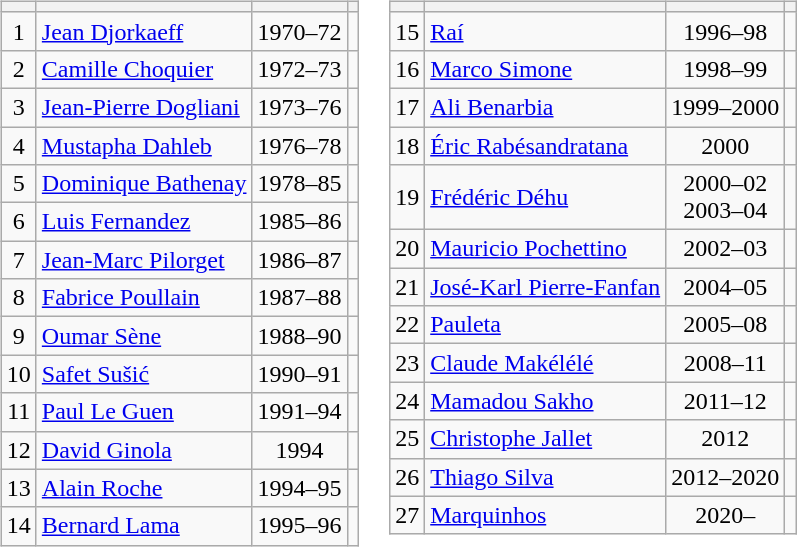<table>
<tr valign="top">
<td><br><table class="wikitable alternance" style="text-align:center">
<tr>
<th></th>
<th></th>
<th></th>
<th></th>
</tr>
<tr>
<td>1</td>
<td align="left"> <a href='#'>Jean Djorkaeff</a></td>
<td>1970–72</td>
<td></td>
</tr>
<tr>
<td>2</td>
<td align="left"> <a href='#'>Camille Choquier</a></td>
<td>1972–73</td>
<td></td>
</tr>
<tr>
<td>3</td>
<td align="left"> <a href='#'>Jean-Pierre Dogliani</a></td>
<td>1973–76</td>
<td></td>
</tr>
<tr>
<td>4</td>
<td align="left"> <a href='#'>Mustapha Dahleb</a></td>
<td>1976–78</td>
<td></td>
</tr>
<tr>
<td>5</td>
<td align="left"> <a href='#'>Dominique Bathenay</a></td>
<td>1978–85</td>
<td></td>
</tr>
<tr>
<td>6</td>
<td align="left"> <a href='#'>Luis Fernandez</a></td>
<td>1985–86</td>
<td></td>
</tr>
<tr>
<td>7</td>
<td align="left"> <a href='#'>Jean-Marc Pilorget</a></td>
<td>1986–87</td>
<td></td>
</tr>
<tr>
<td>8</td>
<td align="left"> <a href='#'>Fabrice Poullain</a></td>
<td>1987–88</td>
<td></td>
</tr>
<tr>
<td>9</td>
<td align="left"> <a href='#'>Oumar Sène</a></td>
<td>1988–90</td>
<td></td>
</tr>
<tr>
<td>10</td>
<td align="left"> <a href='#'>Safet Sušić</a></td>
<td>1990–91</td>
<td></td>
</tr>
<tr>
<td>11</td>
<td align="left"> <a href='#'>Paul Le Guen</a></td>
<td>1991–94</td>
<td></td>
</tr>
<tr>
<td>12</td>
<td align="left"> <a href='#'>David Ginola</a></td>
<td>1994</td>
<td></td>
</tr>
<tr>
<td>13</td>
<td align="left"> <a href='#'>Alain Roche</a></td>
<td>1994–95</td>
<td></td>
</tr>
<tr>
<td>14</td>
<td align="left"> <a href='#'>Bernard Lama</a></td>
<td>1995–96</td>
<td></td>
</tr>
</table>
</td>
<td><br><table class="wikitable alternance" style="text-align:center">
<tr>
<th></th>
<th></th>
<th></th>
<th></th>
</tr>
<tr>
<td>15</td>
<td align="left"> <a href='#'>Raí</a></td>
<td>1996–98</td>
<td></td>
</tr>
<tr>
<td>16</td>
<td align="left"> <a href='#'>Marco Simone</a></td>
<td>1998–99</td>
<td></td>
</tr>
<tr>
<td>17</td>
<td align="left"> <a href='#'>Ali Benarbia</a></td>
<td>1999–2000</td>
<td></td>
</tr>
<tr>
<td>18</td>
<td align="left"> <a href='#'>Éric Rabésandratana</a></td>
<td>2000</td>
<td></td>
</tr>
<tr>
<td>19</td>
<td align="left"> <a href='#'>Frédéric Déhu</a></td>
<td>2000–02<br>2003–04</td>
<td></td>
</tr>
<tr>
<td>20</td>
<td align="left"> <a href='#'>Mauricio Pochettino</a></td>
<td>2002–03</td>
<td></td>
</tr>
<tr>
<td>21</td>
<td align="left"> <a href='#'>José-Karl Pierre-Fanfan</a></td>
<td>2004–05</td>
<td></td>
</tr>
<tr>
<td>22</td>
<td align="left"> <a href='#'>Pauleta</a></td>
<td>2005–08</td>
<td></td>
</tr>
<tr>
<td>23</td>
<td align="left"> <a href='#'>Claude Makélélé</a></td>
<td>2008–11</td>
<td></td>
</tr>
<tr>
<td>24</td>
<td align="left"> <a href='#'>Mamadou Sakho</a></td>
<td>2011–12</td>
<td></td>
</tr>
<tr>
<td>25</td>
<td align="left"> <a href='#'>Christophe Jallet</a></td>
<td>2012</td>
<td></td>
</tr>
<tr>
<td>26</td>
<td align="left"> <a href='#'>Thiago Silva</a></td>
<td>2012–2020</td>
<td></td>
</tr>
<tr>
<td>27</td>
<td align="left"> <a href='#'>Marquinhos</a></td>
<td>2020–</td>
<td></td>
</tr>
</table>
</td>
</tr>
</table>
